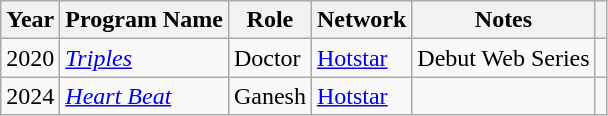<table class="wikitable">
<tr>
<th>Year</th>
<th>Program Name</th>
<th>Role</th>
<th>Network</th>
<th>Notes</th>
<th scope="col" class="unsortable"></th>
</tr>
<tr>
<td>2020</td>
<td><em><a href='#'>Triples</a></em></td>
<td>Doctor</td>
<td><a href='#'>Hotstar</a></td>
<td>Debut Web Series</td>
<td></td>
</tr>
<tr>
<td>2024</td>
<td><em><a href='#'>Heart Beat</a></em></td>
<td>Ganesh</td>
<td><a href='#'>Hotstar</a></td>
<td></td>
<td></td>
</tr>
</table>
